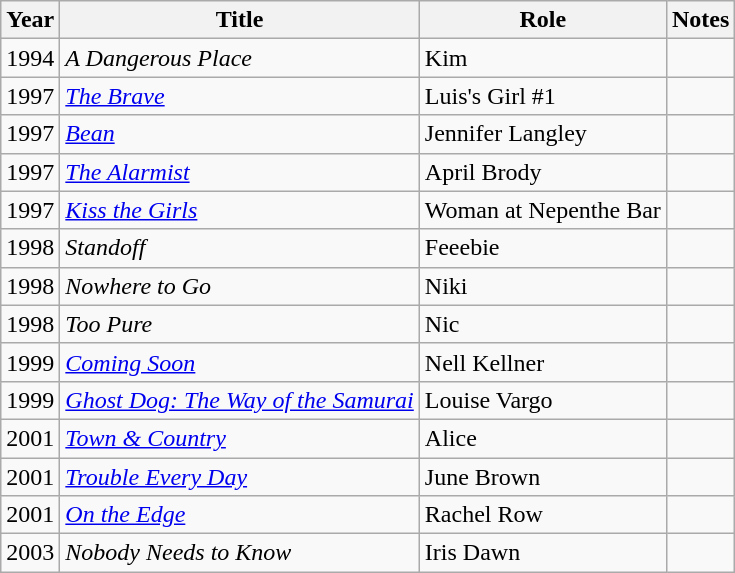<table class="wikitable sortable">
<tr>
<th>Year</th>
<th>Title</th>
<th>Role</th>
<th>Notes</th>
</tr>
<tr>
<td>1994</td>
<td><em>A Dangerous Place</em></td>
<td>Kim</td>
<td></td>
</tr>
<tr>
<td>1997</td>
<td><em><a href='#'>The Brave</a></em></td>
<td>Luis's Girl #1</td>
<td></td>
</tr>
<tr>
<td>1997</td>
<td><em><a href='#'>Bean</a></em></td>
<td>Jennifer Langley</td>
<td></td>
</tr>
<tr>
<td>1997</td>
<td><em><a href='#'>The Alarmist</a></em></td>
<td>April Brody</td>
<td></td>
</tr>
<tr>
<td>1997</td>
<td><a href='#'><em>Kiss the Girls</em></a></td>
<td>Woman at Nepenthe Bar</td>
<td></td>
</tr>
<tr>
<td>1998</td>
<td><em>Standoff</em></td>
<td>Feeebie</td>
<td></td>
</tr>
<tr>
<td>1998</td>
<td><em>Nowhere to Go</em></td>
<td>Niki</td>
<td></td>
</tr>
<tr>
<td>1998</td>
<td><em>Too Pure</em></td>
<td>Nic</td>
<td></td>
</tr>
<tr>
<td>1999</td>
<td><a href='#'><em>Coming Soon</em></a></td>
<td>Nell Kellner</td>
<td></td>
</tr>
<tr>
<td>1999</td>
<td><em><a href='#'>Ghost Dog: The Way of the Samurai</a></em></td>
<td>Louise Vargo</td>
<td></td>
</tr>
<tr>
<td>2001</td>
<td><a href='#'><em>Town & Country</em></a></td>
<td>Alice</td>
<td></td>
</tr>
<tr>
<td>2001</td>
<td><a href='#'><em>Trouble Every Day</em></a></td>
<td>June Brown</td>
<td></td>
</tr>
<tr>
<td>2001</td>
<td><a href='#'><em>On the Edge</em></a></td>
<td>Rachel Row</td>
<td></td>
</tr>
<tr>
<td>2003</td>
<td><em>Nobody Needs to Know</em></td>
<td>Iris Dawn</td>
<td></td>
</tr>
</table>
